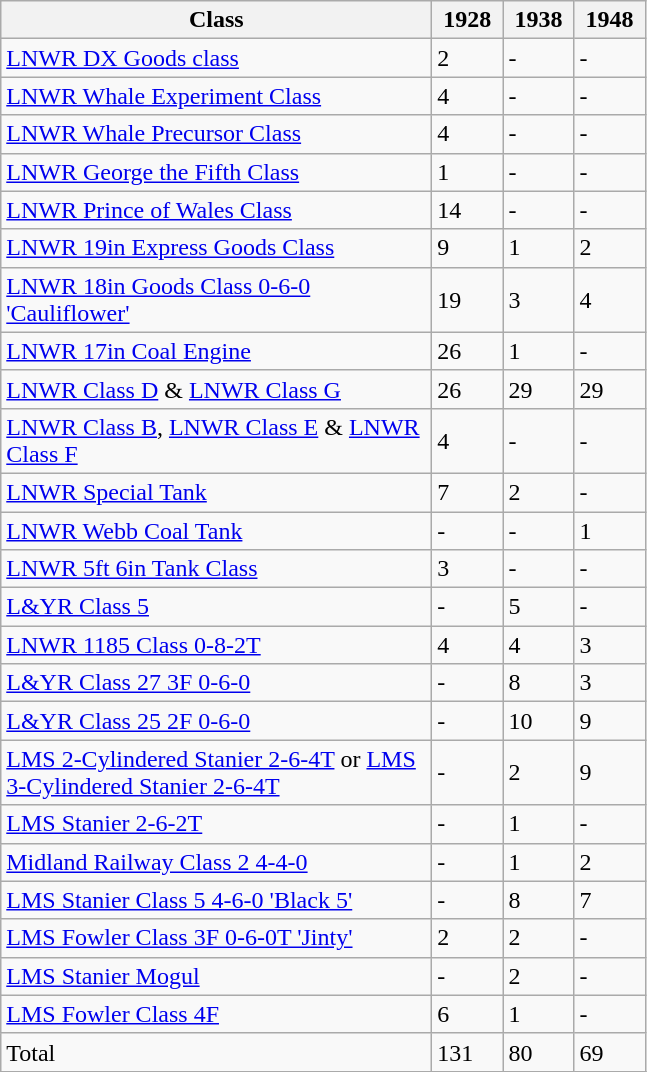<table class="wikitable plainrowheaders">
<tr>
<th scope="col" width="280">Class</th>
<th scope="col" width="40">1928</th>
<th scope="col" width="40">1938</th>
<th scope="col" width="40">1948</th>
</tr>
<tr>
<td><a href='#'>LNWR DX Goods class</a></td>
<td>2</td>
<td>-</td>
<td>-</td>
</tr>
<tr>
<td><a href='#'>LNWR Whale Experiment Class</a></td>
<td>4</td>
<td>-</td>
<td>-</td>
</tr>
<tr>
<td><a href='#'>LNWR Whale Precursor Class</a></td>
<td>4</td>
<td>-</td>
<td>-</td>
</tr>
<tr>
<td><a href='#'>LNWR George the Fifth Class</a></td>
<td>1</td>
<td>-</td>
<td>-</td>
</tr>
<tr>
<td><a href='#'>LNWR Prince of Wales Class</a></td>
<td>14</td>
<td>-</td>
<td>-</td>
</tr>
<tr>
<td><a href='#'>LNWR 19in Express Goods Class</a></td>
<td>9</td>
<td>1</td>
<td>2</td>
</tr>
<tr>
<td><a href='#'>LNWR 18in Goods Class 0-6-0 'Cauliflower'</a></td>
<td>19</td>
<td>3</td>
<td>4</td>
</tr>
<tr>
<td><a href='#'>LNWR 17in Coal Engine</a></td>
<td>26</td>
<td>1</td>
<td>-</td>
</tr>
<tr>
<td><a href='#'>LNWR Class D</a> & <a href='#'>LNWR Class G</a></td>
<td>26</td>
<td>29</td>
<td>29</td>
</tr>
<tr>
<td><a href='#'>LNWR Class B</a>, <a href='#'>LNWR Class E</a> & <a href='#'>LNWR Class F</a></td>
<td>4</td>
<td>-</td>
<td>-</td>
</tr>
<tr>
<td><a href='#'>LNWR Special Tank</a></td>
<td>7</td>
<td>2</td>
<td>-</td>
</tr>
<tr>
<td><a href='#'>LNWR Webb Coal Tank</a></td>
<td>-</td>
<td>-</td>
<td>1</td>
</tr>
<tr>
<td><a href='#'>LNWR 5ft 6in Tank Class</a></td>
<td>3</td>
<td>-</td>
<td>-</td>
</tr>
<tr>
<td><a href='#'>L&YR Class 5</a></td>
<td>-</td>
<td>5</td>
<td>-</td>
</tr>
<tr>
<td><a href='#'>LNWR 1185 Class 0-8-2T</a></td>
<td>4</td>
<td>4</td>
<td>3</td>
</tr>
<tr>
<td><a href='#'>L&YR Class 27 3F 0-6-0</a></td>
<td>-</td>
<td>8</td>
<td>3</td>
</tr>
<tr>
<td><a href='#'>L&YR Class 25 2F 0-6-0</a></td>
<td>-</td>
<td>10</td>
<td>9</td>
</tr>
<tr>
<td><a href='#'>LMS 2-Cylindered Stanier 2-6-4T</a> or <a href='#'>LMS 3-Cylindered Stanier 2-6-4T</a></td>
<td>-</td>
<td>2</td>
<td>9</td>
</tr>
<tr>
<td><a href='#'>LMS Stanier 2-6-2T</a></td>
<td>-</td>
<td>1</td>
<td>-</td>
</tr>
<tr>
<td><a href='#'>Midland Railway Class 2 4-4-0</a></td>
<td>-</td>
<td>1</td>
<td>2</td>
</tr>
<tr>
<td><a href='#'>LMS Stanier Class 5 4-6-0 'Black 5'</a></td>
<td>-</td>
<td>8</td>
<td>7</td>
</tr>
<tr>
<td><a href='#'>LMS Fowler Class 3F 0-6-0T 'Jinty'</a></td>
<td>2</td>
<td>2</td>
<td>-</td>
</tr>
<tr>
<td><a href='#'>LMS Stanier Mogul</a></td>
<td>-</td>
<td>2</td>
<td>-</td>
</tr>
<tr>
<td><a href='#'>LMS Fowler Class 4F</a></td>
<td>6</td>
<td>1</td>
<td>-</td>
</tr>
<tr>
<td>Total</td>
<td>131</td>
<td>80</td>
<td>69</td>
</tr>
<tr>
</tr>
</table>
